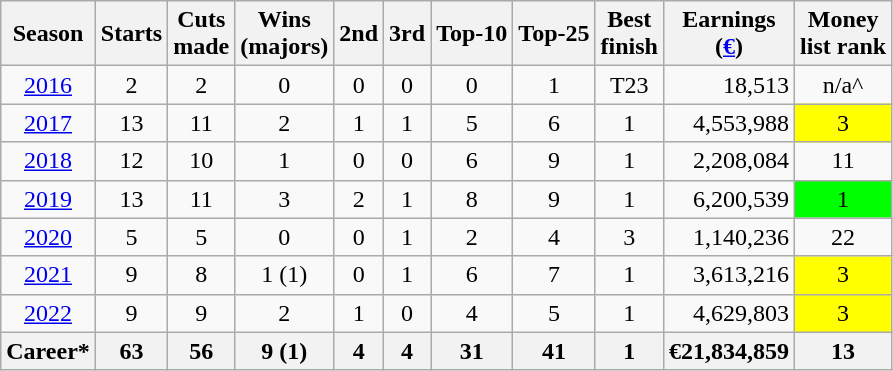<table class="wikitable" style="text-align:center">
<tr>
<th>Season</th>
<th>Starts</th>
<th>Cuts<br>made</th>
<th>Wins<br>(majors)</th>
<th>2nd</th>
<th>3rd</th>
<th>Top-10</th>
<th>Top-25</th>
<th>Best<br>finish</th>
<th>Earnings<br>(<a href='#'>€</a>)</th>
<th>Money<br>list rank</th>
</tr>
<tr>
<td><a href='#'>2016</a></td>
<td>2</td>
<td>2</td>
<td>0</td>
<td>0</td>
<td>0</td>
<td>0</td>
<td>1</td>
<td>T23</td>
<td style="text-align:right;">18,513</td>
<td>n/a^</td>
</tr>
<tr>
<td><a href='#'>2017</a></td>
<td>13</td>
<td>11</td>
<td>2</td>
<td>1</td>
<td>1</td>
<td>5</td>
<td>6</td>
<td>1</td>
<td style="text-align:right;">4,553,988</td>
<td style="background:yellow;">3</td>
</tr>
<tr>
<td><a href='#'>2018</a></td>
<td>12</td>
<td>10</td>
<td>1</td>
<td>0</td>
<td>0</td>
<td>6</td>
<td>9</td>
<td>1</td>
<td style="text-align:right;">2,208,084</td>
<td>11</td>
</tr>
<tr>
<td><a href='#'>2019</a></td>
<td>13</td>
<td>11</td>
<td>3</td>
<td>2</td>
<td>1</td>
<td>8</td>
<td>9</td>
<td>1</td>
<td style="text-align:right;">6,200,539</td>
<td style="background:lime;">1</td>
</tr>
<tr>
<td><a href='#'>2020</a></td>
<td>5</td>
<td>5</td>
<td>0</td>
<td>0</td>
<td>1</td>
<td>2</td>
<td>4</td>
<td>3</td>
<td style="text-align:right;">1,140,236</td>
<td>22</td>
</tr>
<tr>
<td><a href='#'>2021</a></td>
<td>9</td>
<td>8</td>
<td>1 (1)</td>
<td>0</td>
<td>1</td>
<td>6</td>
<td>7</td>
<td>1</td>
<td style="text-align:right;">3,613,216</td>
<td style="background:yellow;">3</td>
</tr>
<tr>
<td><a href='#'>2022</a></td>
<td>9</td>
<td>9</td>
<td>2</td>
<td>1</td>
<td>0</td>
<td>4</td>
<td>5</td>
<td>1</td>
<td style="text-align:right;">4,629,803</td>
<td style="background:yellow;">3</td>
</tr>
<tr>
<th>Career*</th>
<th>63</th>
<th>56</th>
<th>9 (1)</th>
<th>4</th>
<th>4</th>
<th>31</th>
<th>41</th>
<th>1</th>
<th>€21,834,859</th>
<th>13</th>
</tr>
</table>
